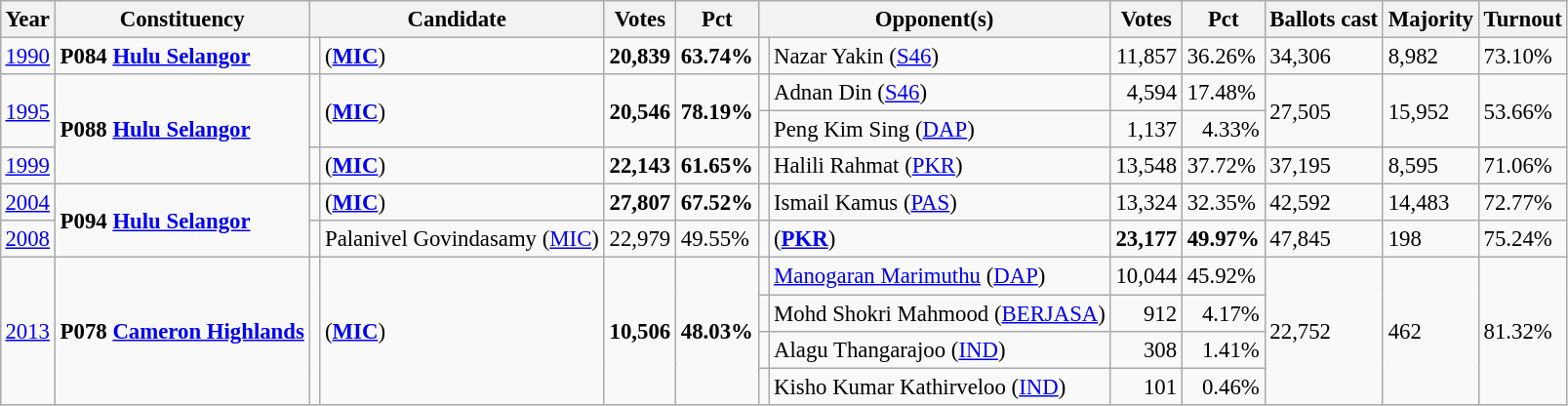<table class="wikitable" style="margin:0.5em; font-size:95%">
<tr>
<th>Year</th>
<th>Constituency</th>
<th colspan=2>Candidate</th>
<th>Votes</th>
<th>Pct</th>
<th colspan=2>Opponent(s)</th>
<th>Votes</th>
<th>Pct</th>
<th>Ballots cast</th>
<th>Majority</th>
<th>Turnout</th>
</tr>
<tr>
<td><a href='#'>1990</a></td>
<td><strong>P084 <a href='#'>Hulu Selangor</a></strong></td>
<td></td>
<td> (<a href='#'><strong>MIC</strong></a>)</td>
<td align="right"><strong>20,839</strong></td>
<td><strong>63.74%</strong></td>
<td></td>
<td>Nazar Yakin (<a href='#'>S46</a>)</td>
<td align="right">11,857</td>
<td>36.26%</td>
<td>34,306</td>
<td>8,982</td>
<td>73.10%</td>
</tr>
<tr>
<td rowspan=2><a href='#'>1995</a></td>
<td rowspan=3><strong>P088 <a href='#'>Hulu Selangor</a></strong></td>
<td rowspan=2 ></td>
<td rowspan=2> (<a href='#'><strong>MIC</strong></a>)</td>
<td rowspan=2 align="right"><strong>20,546</strong></td>
<td rowspan=2><strong>78.19%</strong></td>
<td></td>
<td>Adnan Din (<a href='#'>S46</a>)</td>
<td align="right">4,594</td>
<td>17.48%</td>
<td rowspan=2>27,505</td>
<td rowspan=2>15,952</td>
<td rowspan=2>53.66%</td>
</tr>
<tr>
<td></td>
<td>Peng Kim Sing (<a href='#'>DAP</a>)</td>
<td align="right">1,137</td>
<td align="right">4.33%</td>
</tr>
<tr>
<td><a href='#'>1999</a></td>
<td></td>
<td> (<a href='#'><strong>MIC</strong></a>)</td>
<td align="right"><strong>22,143</strong></td>
<td><strong>61.65%</strong></td>
<td></td>
<td>Halili Rahmat (<a href='#'>PKR</a>)</td>
<td align="right">13,548</td>
<td>37.72%</td>
<td>37,195</td>
<td>8,595</td>
<td>71.06%</td>
</tr>
<tr>
<td><a href='#'>2004</a></td>
<td rowspan=2><strong>P094 <a href='#'>Hulu Selangor</a></strong></td>
<td></td>
<td> (<a href='#'><strong>MIC</strong></a>)</td>
<td align="right"><strong>27,807</strong></td>
<td><strong>67.52%</strong></td>
<td></td>
<td>Ismail Kamus (<a href='#'>PAS</a>)</td>
<td align="right">13,324</td>
<td>32.35%</td>
<td>42,592</td>
<td>14,483</td>
<td>72.77%</td>
</tr>
<tr>
<td><a href='#'>2008</a></td>
<td></td>
<td>Palanivel Govindasamy (<a href='#'>MIC</a>)</td>
<td align="right">22,979</td>
<td>49.55%</td>
<td></td>
<td> (<a href='#'><strong>PKR</strong></a>)</td>
<td align="right"><strong>23,177</strong></td>
<td><strong>49.97%</strong></td>
<td>47,845</td>
<td>198</td>
<td>75.24%</td>
</tr>
<tr>
<td rowspan=4><a href='#'>2013</a></td>
<td rowspan=4><strong>P078 <a href='#'>Cameron Highlands</a></strong></td>
<td rowspan=4 ></td>
<td rowspan=4> (<a href='#'><strong>MIC</strong></a>)</td>
<td rowspan=4 align="right"><strong>10,506</strong></td>
<td rowspan=4><strong>48.03%</strong></td>
<td></td>
<td><a href='#'>Manogaran Marimuthu</a> (<a href='#'>DAP</a>)</td>
<td align="right">10,044</td>
<td>45.92%</td>
<td rowspan="4">22,752</td>
<td rowspan="4">462</td>
<td rowspan="4">81.32%</td>
</tr>
<tr>
<td bgcolor=></td>
<td>Mohd Shokri Mahmood (<a href='#'>BERJASA</a>)</td>
<td align="right">912</td>
<td align="right">4.17%</td>
</tr>
<tr>
<td></td>
<td>Alagu Thangarajoo (<a href='#'>IND</a>)</td>
<td align="right">308</td>
<td align="right">1.41%</td>
</tr>
<tr>
<td></td>
<td>Kisho Kumar Kathirveloo (<a href='#'>IND</a>)</td>
<td align="right">101</td>
<td align="right">0.46%</td>
</tr>
</table>
